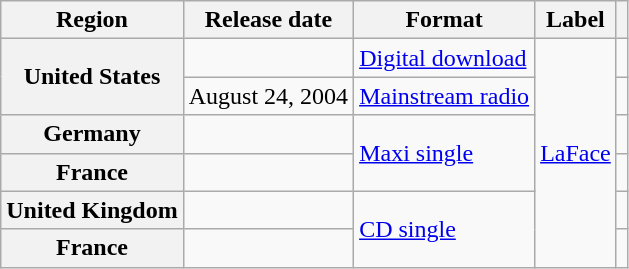<table class="wikitable plainrowheaders">
<tr>
<th>Region</th>
<th>Release date</th>
<th>Format</th>
<th>Label</th>
<th></th>
</tr>
<tr>
<th scope="row" rowspan="2">United States</th>
<td></td>
<td><a href='#'>Digital download</a></td>
<td rowspan="6"><a href='#'>LaFace</a></td>
<td></td>
</tr>
<tr>
<td>August 24, 2004</td>
<td><a href='#'>Mainstream radio</a></td>
<td></td>
</tr>
<tr>
<th scope="row">Germany</th>
<td></td>
<td rowspan="2"><a href='#'>Maxi single</a></td>
<td></td>
</tr>
<tr>
<th scope="row">France</th>
<td></td>
<td></td>
</tr>
<tr>
<th scope="row">United Kingdom</th>
<td></td>
<td rowspan="2"><a href='#'>CD single</a></td>
<td></td>
</tr>
<tr>
<th scope="row">France</th>
<td></td>
<td></td>
</tr>
</table>
